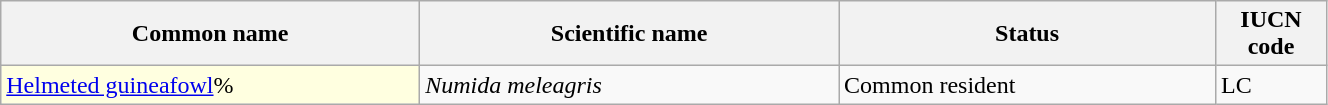<table width=70% class="wikitable sortable">
<tr>
<th width=20%>Common name</th>
<th width=20%>Scientific name</th>
<th width=18%>Status</th>
<th width=5%>IUCN code</th>
</tr>
<tr>
<td style="background:lightyellow; color:black"><a href='#'>Helmeted guineafowl</a>%</td>
<td><em>Numida meleagris</em></td>
<td>Common resident</td>
<td>LC</td>
</tr>
</table>
